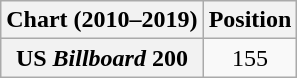<table class="wikitable plainrowheaders" style="text-align:center">
<tr>
<th scope="col">Chart (2010–2019)</th>
<th scope="col">Position</th>
</tr>
<tr>
<th scope="row">US <em>Billboard</em> 200</th>
<td>155</td>
</tr>
</table>
